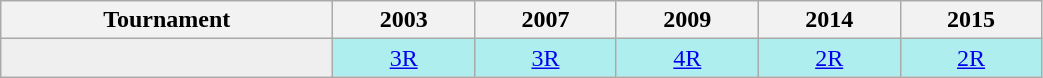<table class="wikitable" style="width:55%; margin:0">
<tr>
<th>Tournament</th>
<th>2003</th>
<th>2007</th>
<th>2009</th>
<th>2014</th>
<th>2015</th>
</tr>
<tr>
<td style="background:#efefef;" align=left></td>
<td style="text-align:center; background:#afeeee;"><a href='#'>3R</a></td>
<td style="text-align:center; background:#afeeee;"><a href='#'>3R</a></td>
<td style="text-align:center; background:#afeeee;"><a href='#'>4R</a></td>
<td style="text-align:center; background:#afeeee;"><a href='#'>2R</a></td>
<td style="text-align:center; background:#afeeee;"><a href='#'>2R</a></td>
</tr>
</table>
